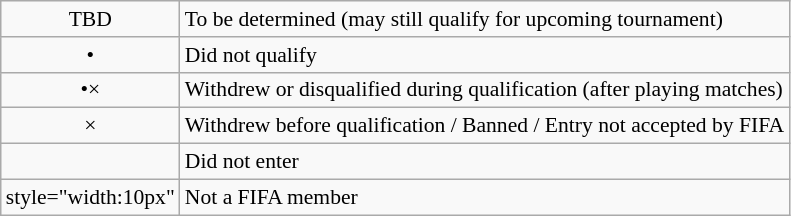<table class="wikitable" style="font-size:90%">
<tr>
<td style="text-align:center;width:10px">TBD</td>
<td>To be determined (may still qualify for upcoming tournament)</td>
</tr>
<tr>
<td style="text-align:center;width:10px">•</td>
<td>Did not qualify</td>
</tr>
<tr>
<td style="text-align:center;width:10px">•×</td>
<td>Withdrew or disqualified during qualification (after playing matches)</td>
</tr>
<tr>
<td style="text-align:center;width:10px">×</td>
<td>Withdrew before qualification / Banned / Entry not accepted by FIFA</td>
</tr>
<tr>
<td style="width:10px"></td>
<td>Did not enter</td>
</tr>
<tr>
<td>style="width:10px" </td>
<td>Not a FIFA member</td>
</tr>
</table>
